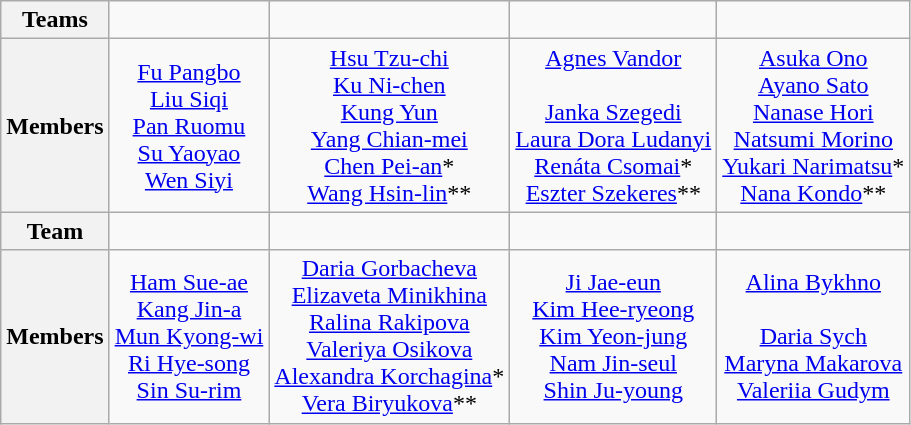<table class="wikitable" style="text-align:center">
<tr>
<th>Teams</th>
<td><strong></strong></td>
<td><strong></strong></td>
<td><strong></strong></td>
<td><strong></strong></td>
</tr>
<tr>
<th>Members</th>
<td><a href='#'>Fu Pangbo</a><br><a href='#'>Liu Siqi</a><br><a href='#'>Pan Ruomu</a><br><a href='#'>Su Yaoyao</a><br><a href='#'>Wen Siyi</a></td>
<td><a href='#'>Hsu Tzu-chi</a><br><a href='#'>Ku Ni-chen</a><br><a href='#'>Kung Yun</a><br><a href='#'>Yang Chian-mei</a><br><a href='#'>Chen Pei-an</a>*<br><a href='#'>Wang Hsin-lin</a>**</td>
<td><a href='#'>Agnes Vandor</a><br><br><a href='#'>Janka Szegedi</a><br><a href='#'>Laura Dora Ludanyi</a><br><a href='#'>Renáta Csomai</a>*<br><a href='#'>Eszter Szekeres</a>**</td>
<td><a href='#'>Asuka Ono</a><br><a href='#'>Ayano Sato</a><br><a href='#'>Nanase Hori</a><br><a href='#'>Natsumi Morino</a><br><a href='#'>Yukari Narimatsu</a>*<br><a href='#'>Nana Kondo</a>**</td>
</tr>
<tr>
<th>Team</th>
<td><strong></strong></td>
<td><strong></strong></td>
<td><strong></strong></td>
<td><strong></strong></td>
</tr>
<tr>
<th>Members</th>
<td><a href='#'>Ham Sue-ae</a><br><a href='#'>Kang Jin-a</a><br><a href='#'>Mun Kyong-wi</a><br><a href='#'>Ri Hye-song</a><br><a href='#'>Sin Su-rim</a></td>
<td><a href='#'>Daria Gorbacheva</a><br><a href='#'>Elizaveta Minikhina</a><br><a href='#'>Ralina Rakipova</a><br><a href='#'>Valeriya Osikova</a><br><a href='#'>Alexandra Korchagina</a>*<br><a href='#'>Vera Biryukova</a>**</td>
<td><a href='#'>Ji Jae-eun</a><br><a href='#'>Kim Hee-ryeong</a><br><a href='#'>Kim Yeon-jung</a><br><a href='#'>Nam Jin-seul</a><br><a href='#'>Shin Ju-young</a></td>
<td><a href='#'>Alina Bykhno</a><br><br><a href='#'>Daria Sych</a><br><a href='#'>Maryna Makarova</a><br><a href='#'>Valeriia Gudym</a></td>
</tr>
</table>
